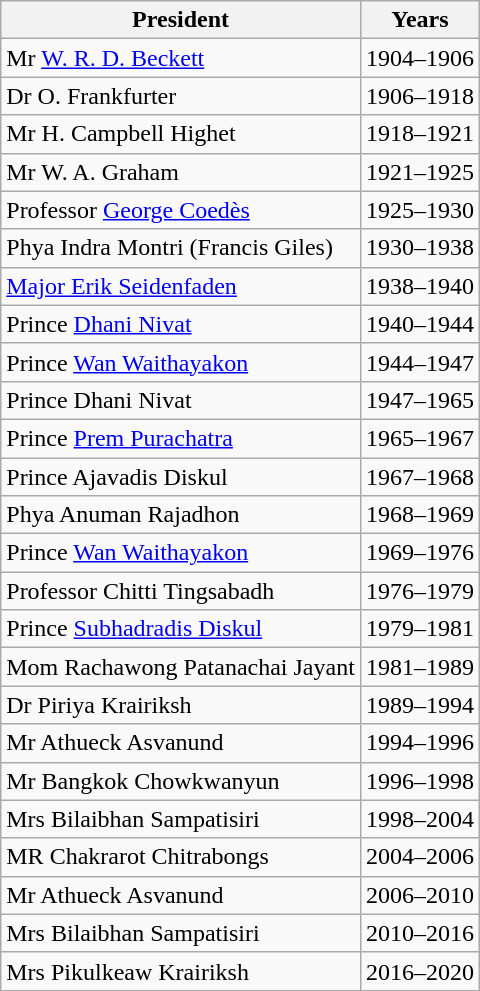<table class=wikitable>
<tr>
<th>President</th>
<th>Years</th>
</tr>
<tr>
<td>Mr <a href='#'>W. R. D. Beckett</a></td>
<td>1904–1906</td>
</tr>
<tr>
<td>Dr O. Frankfurter</td>
<td>1906–1918</td>
</tr>
<tr>
<td>Mr H. Campbell Highet</td>
<td>1918–1921</td>
</tr>
<tr>
<td>Mr W. A. Graham</td>
<td>1921–1925</td>
</tr>
<tr>
<td>Professor <a href='#'>George Coedès</a></td>
<td>1925–1930</td>
</tr>
<tr>
<td>Phya Indra Montri (Francis Giles)</td>
<td>1930–1938</td>
</tr>
<tr>
<td><a href='#'>Major Erik Seidenfaden</a></td>
<td>1938–1940</td>
</tr>
<tr>
<td>Prince <a href='#'>Dhani Nivat</a></td>
<td>1940–1944</td>
</tr>
<tr>
<td>Prince <a href='#'>Wan Waithayakon</a></td>
<td>1944–1947</td>
</tr>
<tr>
<td>Prince Dhani Nivat</td>
<td>1947–1965</td>
</tr>
<tr>
<td>Prince <a href='#'>Prem Purachatra</a></td>
<td>1965–1967</td>
</tr>
<tr>
<td>Prince Ajavadis Diskul</td>
<td>1967–1968</td>
</tr>
<tr>
<td>Phya Anuman Rajadhon</td>
<td>1968–1969</td>
</tr>
<tr>
<td>Prince <a href='#'>Wan Waithayakon</a></td>
<td>1969–1976</td>
</tr>
<tr>
<td>Professor Chitti Tingsabadh</td>
<td>1976–1979</td>
</tr>
<tr>
<td>Prince <a href='#'>Subhadradis Diskul</a></td>
<td>1979–1981</td>
</tr>
<tr>
<td>Mom Rachawong Patanachai Jayant</td>
<td>1981–1989</td>
</tr>
<tr>
<td>Dr Piriya Krairiksh</td>
<td>1989–1994</td>
</tr>
<tr>
<td>Mr Athueck Asvanund</td>
<td>1994–1996</td>
</tr>
<tr>
<td>Mr Bangkok Chowkwanyun</td>
<td>1996–1998</td>
</tr>
<tr>
<td>Mrs Bilaibhan Sampatisiri</td>
<td>1998–2004</td>
</tr>
<tr>
<td>MR Chakrarot Chitrabongs</td>
<td>2004–2006</td>
</tr>
<tr>
<td>Mr Athueck Asvanund</td>
<td>2006–2010</td>
</tr>
<tr>
<td>Mrs Bilaibhan Sampatisiri</td>
<td>2010–2016</td>
</tr>
<tr>
<td>Mrs Pikulkeaw Krairiksh</td>
<td>2016–2020</td>
</tr>
</table>
